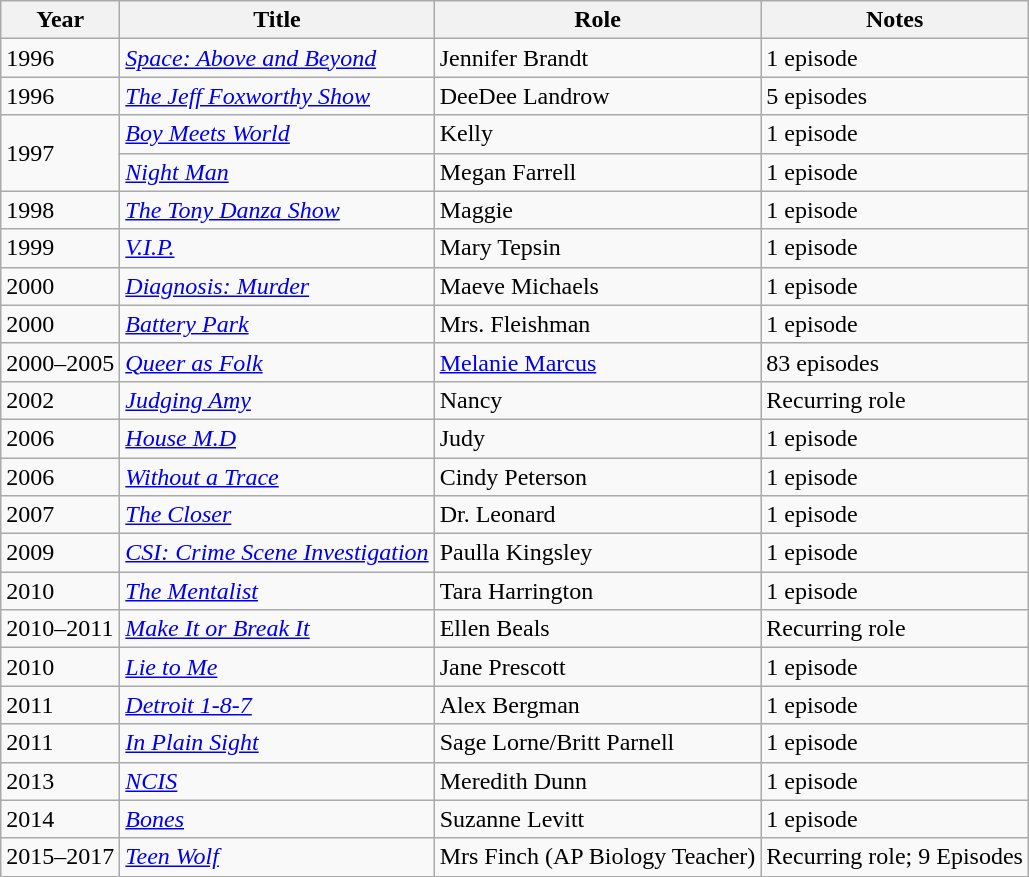<table class="wikitable">
<tr>
<th>Year</th>
<th>Title</th>
<th>Role</th>
<th>Notes</th>
</tr>
<tr>
<td>1996</td>
<td><em><a href='#'>Space: Above and Beyond</a></em></td>
<td>Jennifer Brandt</td>
<td>1 episode</td>
</tr>
<tr>
<td>1996</td>
<td><em><a href='#'>The Jeff Foxworthy Show</a></em></td>
<td>DeeDee Landrow</td>
<td>5 episodes</td>
</tr>
<tr>
<td rowspan="2">1997</td>
<td><em><a href='#'>Boy Meets World</a></em></td>
<td>Kelly</td>
<td>1 episode</td>
</tr>
<tr>
<td><em><a href='#'>Night Man</a></em></td>
<td>Megan Farrell</td>
<td>1 episode</td>
</tr>
<tr>
<td>1998</td>
<td><em><a href='#'>The Tony Danza Show</a></em></td>
<td>Maggie</td>
<td>1 episode</td>
</tr>
<tr>
<td>1999</td>
<td><em><a href='#'>V.I.P.</a></em></td>
<td>Mary Tepsin</td>
<td>1 episode</td>
</tr>
<tr>
<td>2000</td>
<td><em><a href='#'>Diagnosis: Murder</a></em></td>
<td>Maeve Michaels</td>
<td>1 episode</td>
</tr>
<tr>
<td>2000</td>
<td><em><a href='#'>Battery Park</a></em></td>
<td>Mrs. Fleishman</td>
<td>1 episode</td>
</tr>
<tr>
<td>2000–2005</td>
<td><em><a href='#'>Queer as Folk</a></em></td>
<td><a href='#'>Melanie Marcus</a></td>
<td>83 episodes</td>
</tr>
<tr>
<td>2002</td>
<td><em><a href='#'>Judging Amy</a></em></td>
<td>Nancy</td>
<td>Recurring role</td>
</tr>
<tr>
<td>2006</td>
<td><em><a href='#'>House M.D</a></em></td>
<td>Judy</td>
<td>1 episode</td>
</tr>
<tr>
<td>2006</td>
<td><em><a href='#'>Without a Trace</a></em></td>
<td>Cindy Peterson</td>
<td>1 episode</td>
</tr>
<tr>
<td>2007</td>
<td><em><a href='#'>The Closer</a></em></td>
<td>Dr. Leonard</td>
<td>1 episode</td>
</tr>
<tr>
<td>2009</td>
<td><em><a href='#'>CSI: Crime Scene Investigation</a></em></td>
<td>Paulla Kingsley</td>
<td>1 episode</td>
</tr>
<tr>
<td>2010</td>
<td><em><a href='#'>The Mentalist</a></em></td>
<td>Tara Harrington</td>
<td>1 episode</td>
</tr>
<tr>
<td>2010–2011</td>
<td><em><a href='#'>Make It or Break It</a></em></td>
<td>Ellen Beals</td>
<td>Recurring role</td>
</tr>
<tr>
<td>2010</td>
<td><em><a href='#'>Lie to Me</a></em></td>
<td>Jane Prescott</td>
<td>1 episode</td>
</tr>
<tr>
<td>2011</td>
<td><em><a href='#'>Detroit 1-8-7</a></em></td>
<td>Alex Bergman</td>
<td>1 episode</td>
</tr>
<tr>
<td>2011</td>
<td><em><a href='#'>In Plain Sight</a></em></td>
<td>Sage Lorne/Britt Parnell</td>
<td>1 episode</td>
</tr>
<tr>
<td>2013</td>
<td><em><a href='#'>NCIS</a></em></td>
<td>Meredith Dunn</td>
<td>1 episode</td>
</tr>
<tr>
<td>2014</td>
<td><em><a href='#'>Bones</a></em></td>
<td>Suzanne Levitt</td>
<td>1 episode</td>
</tr>
<tr>
<td>2015–2017</td>
<td><em><a href='#'>Teen Wolf</a></em></td>
<td>Mrs Finch (AP Biology Teacher)</td>
<td>Recurring role; 9 Episodes</td>
</tr>
<tr>
</tr>
</table>
